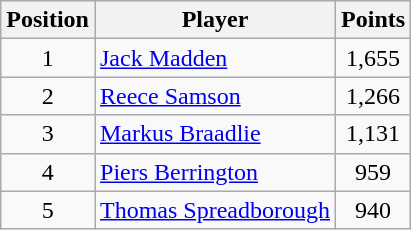<table class="wikitable">
<tr>
<th>Position</th>
<th>Player</th>
<th>Points</th>
</tr>
<tr>
<td align=center>1</td>
<td> <a href='#'>Jack Madden</a></td>
<td align=center>1,655</td>
</tr>
<tr>
<td align=center>2</td>
<td> <a href='#'>Reece Samson</a></td>
<td align=center>1,266</td>
</tr>
<tr>
<td align=center>3</td>
<td> <a href='#'>Markus Braadlie</a></td>
<td align=center>1,131</td>
</tr>
<tr>
<td align=center>4</td>
<td> <a href='#'>Piers Berrington</a></td>
<td align=center>959</td>
</tr>
<tr>
<td align=center>5</td>
<td> <a href='#'>Thomas Spreadborough</a></td>
<td align=center>940</td>
</tr>
</table>
